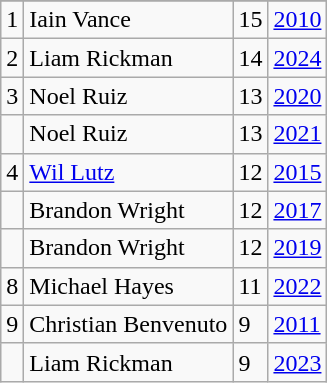<table class="wikitable">
<tr>
</tr>
<tr>
<td>1</td>
<td>Iain Vance</td>
<td>15</td>
<td><a href='#'>2010</a></td>
</tr>
<tr>
<td>2</td>
<td>Liam Rickman</td>
<td>14</td>
<td><a href='#'>2024</a></td>
</tr>
<tr>
<td>3</td>
<td>Noel Ruiz</td>
<td>13</td>
<td><a href='#'>2020</a></td>
</tr>
<tr>
<td></td>
<td>Noel Ruiz</td>
<td>13</td>
<td><a href='#'>2021</a></td>
</tr>
<tr>
<td>4</td>
<td><a href='#'>Wil Lutz</a></td>
<td>12</td>
<td><a href='#'>2015</a></td>
</tr>
<tr>
<td></td>
<td>Brandon Wright</td>
<td>12</td>
<td><a href='#'>2017</a></td>
</tr>
<tr>
<td></td>
<td>Brandon Wright</td>
<td>12</td>
<td><a href='#'>2019</a></td>
</tr>
<tr>
<td>8</td>
<td>Michael Hayes</td>
<td>11</td>
<td><a href='#'>2022</a></td>
</tr>
<tr>
<td>9</td>
<td>Christian Benvenuto</td>
<td>9</td>
<td><a href='#'>2011</a></td>
</tr>
<tr>
<td></td>
<td>Liam Rickman</td>
<td>9</td>
<td><a href='#'>2023</a></td>
</tr>
</table>
